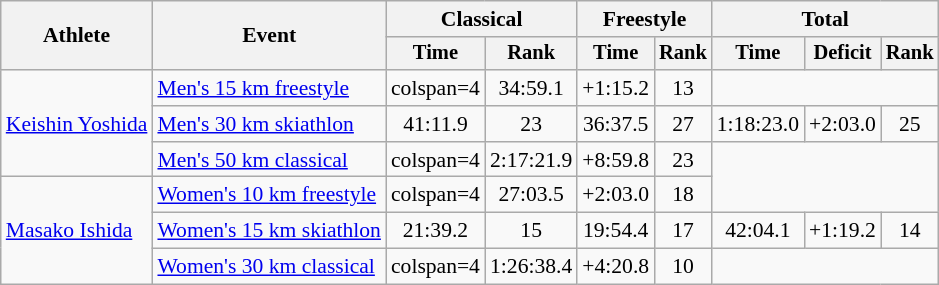<table class="wikitable" style="font-size:90%">
<tr>
<th rowspan=2>Athlete</th>
<th rowspan=2>Event</th>
<th colspan=2>Classical</th>
<th colspan=2>Freestyle</th>
<th colspan=3>Total</th>
</tr>
<tr style="font-size:95%">
<th>Time</th>
<th>Rank</th>
<th>Time</th>
<th>Rank</th>
<th>Time</th>
<th>Deficit</th>
<th>Rank</th>
</tr>
<tr align=center>
<td align=left rowspan=3><a href='#'>Keishin Yoshida</a></td>
<td align=left><a href='#'>Men's 15 km freestyle</a></td>
<td>colspan=4 </td>
<td>34:59.1</td>
<td>+1:15.2</td>
<td>13</td>
</tr>
<tr align=center>
<td align=left><a href='#'>Men's 30 km skiathlon</a></td>
<td>41:11.9</td>
<td>23</td>
<td>36:37.5</td>
<td>27</td>
<td>1:18:23.0</td>
<td>+2:03.0</td>
<td>25</td>
</tr>
<tr align=center>
<td align=left><a href='#'>Men's 50 km classical</a></td>
<td>colspan=4 </td>
<td>2:17:21.9</td>
<td>+8:59.8</td>
<td>23</td>
</tr>
<tr align=center>
<td align=left rowspan=3><a href='#'>Masako Ishida</a></td>
<td align=left><a href='#'>Women's 10 km freestyle</a></td>
<td>colspan=4 </td>
<td>27:03.5</td>
<td>+2:03.0</td>
<td>18</td>
</tr>
<tr align=center>
<td align=left><a href='#'>Women's 15 km skiathlon</a></td>
<td>21:39.2</td>
<td>15</td>
<td>19:54.4</td>
<td>17</td>
<td>42:04.1</td>
<td>+1:19.2</td>
<td>14</td>
</tr>
<tr align=center>
<td align=left><a href='#'>Women's 30 km classical</a></td>
<td>colspan=4 </td>
<td>1:26:38.4</td>
<td>+4:20.8</td>
<td>10</td>
</tr>
</table>
